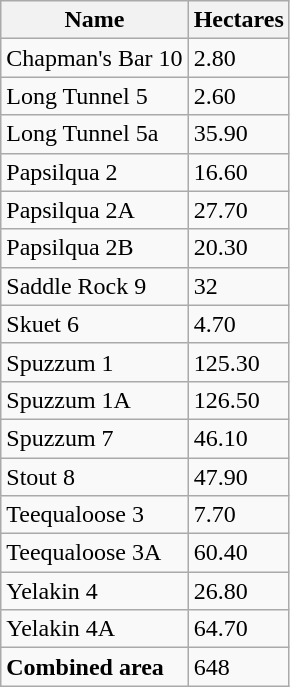<table class="wikitable">
<tr>
<th>Name</th>
<th>Hectares</th>
</tr>
<tr>
<td>Chapman's Bar 10</td>
<td>2.80</td>
</tr>
<tr>
<td>Long Tunnel 5</td>
<td>2.60</td>
</tr>
<tr>
<td>Long Tunnel 5a</td>
<td>35.90</td>
</tr>
<tr>
<td>Papsilqua 2</td>
<td>16.60</td>
</tr>
<tr>
<td>Papsilqua 2A</td>
<td>27.70</td>
</tr>
<tr>
<td>Papsilqua 2B</td>
<td>20.30</td>
</tr>
<tr>
<td>Saddle Rock 9</td>
<td>32</td>
</tr>
<tr>
<td>Skuet 6</td>
<td>4.70</td>
</tr>
<tr>
<td>Spuzzum 1</td>
<td>125.30</td>
</tr>
<tr>
<td>Spuzzum 1A</td>
<td>126.50</td>
</tr>
<tr>
<td>Spuzzum 7</td>
<td>46.10</td>
</tr>
<tr>
<td>Stout 8</td>
<td>47.90</td>
</tr>
<tr>
<td>Teequaloose 3</td>
<td>7.70</td>
</tr>
<tr>
<td>Teequaloose 3A</td>
<td>60.40</td>
</tr>
<tr>
<td>Yelakin 4</td>
<td>26.80</td>
</tr>
<tr>
<td>Yelakin 4A</td>
<td>64.70</td>
</tr>
<tr>
<td><strong>Combined area</strong></td>
<td>648</td>
</tr>
</table>
